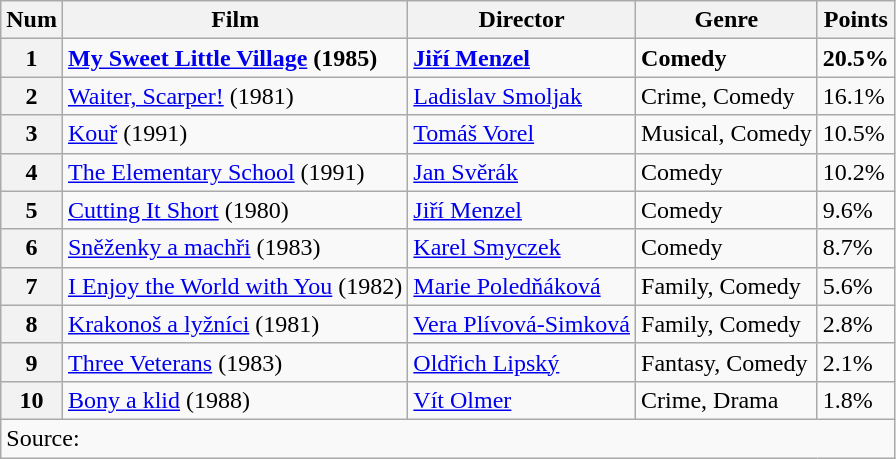<table class="wikitable">
<tr>
<th>Num</th>
<th>Film</th>
<th>Director</th>
<th>Genre</th>
<th>Points</th>
</tr>
<tr>
<th><strong>1</strong></th>
<td><strong><a href='#'>My Sweet Little Village</a> (1985)</strong></td>
<td><strong><a href='#'>Jiří Menzel</a></strong></td>
<td><strong>Comedy</strong></td>
<td><strong>20.5%</strong></td>
</tr>
<tr>
<th>2</th>
<td><a href='#'>Waiter, Scarper!</a> (1981)</td>
<td><a href='#'>Ladislav Smoljak</a></td>
<td>Crime, Comedy</td>
<td>16.1%</td>
</tr>
<tr>
<th>3</th>
<td><a href='#'>Kouř</a> (1991)</td>
<td><a href='#'>Tomáš Vorel</a></td>
<td>Musical, Comedy</td>
<td>10.5%</td>
</tr>
<tr>
<th>4</th>
<td><a href='#'>The Elementary School</a> (1991)</td>
<td><a href='#'>Jan Svěrák</a></td>
<td>Comedy</td>
<td>10.2%</td>
</tr>
<tr>
<th>5</th>
<td><a href='#'>Cutting It Short</a> (1980)</td>
<td><a href='#'>Jiří Menzel</a></td>
<td>Comedy</td>
<td>9.6%</td>
</tr>
<tr>
<th>6</th>
<td><a href='#'>Sněženky a machři</a> (1983)</td>
<td><a href='#'>Karel Smyczek</a></td>
<td>Comedy</td>
<td>8.7%</td>
</tr>
<tr>
<th>7</th>
<td><a href='#'>I Enjoy the World with You</a> (1982)</td>
<td><a href='#'>Marie Poledňáková</a></td>
<td>Family, Comedy</td>
<td>5.6%</td>
</tr>
<tr>
<th>8</th>
<td><a href='#'>Krakonoš a lyžníci</a> (1981)</td>
<td><a href='#'>Vera Plívová-Simková</a></td>
<td>Family, Comedy</td>
<td>2.8%</td>
</tr>
<tr>
<th>9</th>
<td><a href='#'>Three Veterans</a> (1983)</td>
<td><a href='#'>Oldřich Lipský</a></td>
<td>Fantasy, Comedy</td>
<td>2.1%</td>
</tr>
<tr>
<th>10</th>
<td><a href='#'>Bony a klid</a> (1988)</td>
<td><a href='#'>Vít Olmer</a></td>
<td>Crime, Drama</td>
<td>1.8%</td>
</tr>
<tr>
<td colspan="5">Source:</td>
</tr>
</table>
